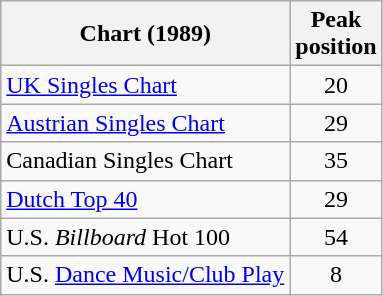<table class="wikitable sortable">
<tr>
<th>Chart (1989)</th>
<th>Peak<br>position</th>
</tr>
<tr>
<td align="left"><a href='#'>UK Singles Chart</a></td>
<td align="center">20</td>
</tr>
<tr>
<td align="left"><a href='#'>Austrian Singles Chart</a></td>
<td align="center">29</td>
</tr>
<tr>
<td align="left">Canadian Singles Chart</td>
<td align="center">35</td>
</tr>
<tr>
<td align="left"><a href='#'>Dutch Top 40</a></td>
<td align="center">29</td>
</tr>
<tr>
<td align="left">U.S. <em>Billboard</em> Hot 100</td>
<td align="center">54</td>
</tr>
<tr>
<td align="left">U.S. <a href='#'>Dance Music/Club Play</a></td>
<td align="center">8</td>
</tr>
</table>
